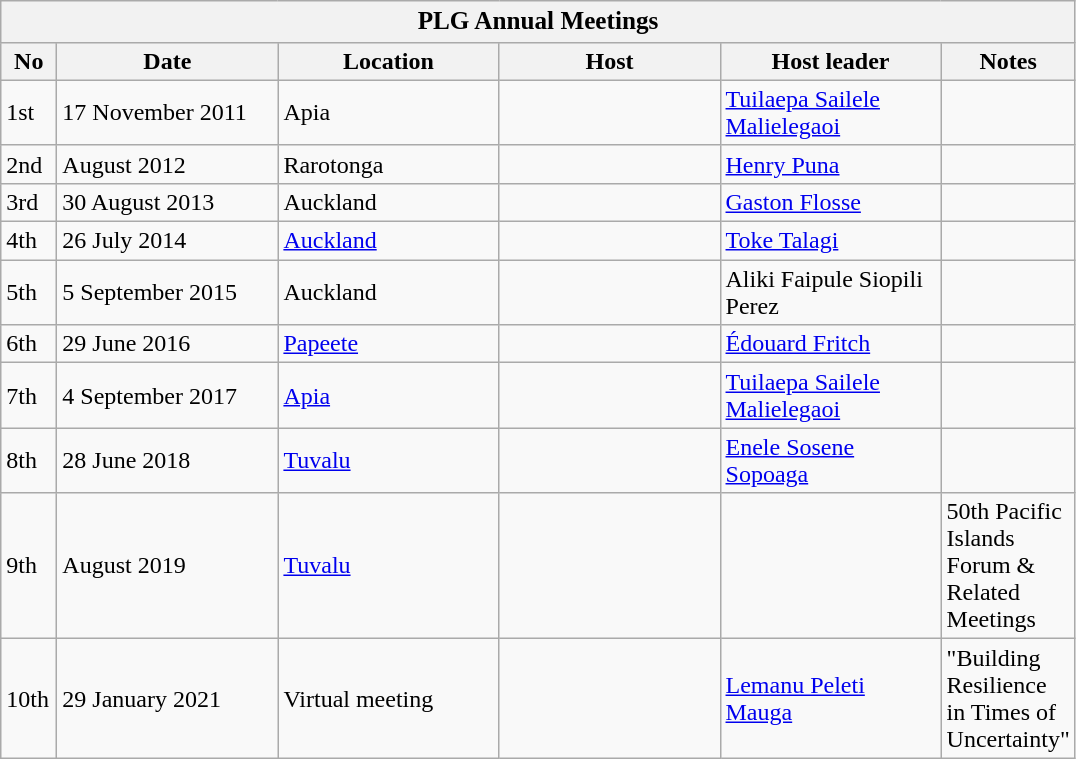<table class="wikitable">
<tr>
<th colspan="6" style="font-size:105%;">PLG Annual Meetings</th>
</tr>
<tr>
<th style="width:30px;">No</th>
<th style="width:140px;">Date</th>
<th style="width:140px;">Location</th>
<th style="width:140px;">Host</th>
<th style="width:140px;">Host leader</th>
<th style="width:60px;">Notes</th>
</tr>
<tr>
<td>1st</td>
<td>17 November 2011</td>
<td>Apia</td>
<td></td>
<td><a href='#'>Tuilaepa Sailele Malielegaoi</a></td>
<td></td>
</tr>
<tr>
<td>2nd</td>
<td>August 2012</td>
<td>Rarotonga</td>
<td></td>
<td><a href='#'>Henry Puna</a></td>
<td></td>
</tr>
<tr>
<td>3rd</td>
<td>30 August 2013</td>
<td>Auckland</td>
<td></td>
<td><a href='#'>Gaston Flosse</a></td>
<td></td>
</tr>
<tr>
<td>4th</td>
<td>26 July 2014</td>
<td><a href='#'>Auckland</a></td>
<td></td>
<td><a href='#'>Toke Talagi</a></td>
<td></td>
</tr>
<tr>
<td>5th</td>
<td>5 September 2015</td>
<td>Auckland</td>
<td></td>
<td>Aliki Faipule Siopili Perez</td>
<td></td>
</tr>
<tr>
<td>6th</td>
<td>29 June 2016</td>
<td><a href='#'>Papeete</a></td>
<td></td>
<td><a href='#'>Édouard Fritch</a></td>
<td></td>
</tr>
<tr>
<td>7th</td>
<td>4 September 2017</td>
<td><a href='#'>Apia</a></td>
<td></td>
<td><a href='#'>Tuilaepa Sailele Malielegaoi</a></td>
<td></td>
</tr>
<tr>
<td>8th</td>
<td>28 June 2018</td>
<td><a href='#'>Tuvalu</a></td>
<td></td>
<td><a href='#'>Enele Sosene Sopoaga</a></td>
<td></td>
</tr>
<tr>
<td>9th</td>
<td>August 2019</td>
<td><a href='#'>Tuvalu</a></td>
<td></td>
<td></td>
<td>50th Pacific Islands Forum & Related Meetings</td>
</tr>
<tr>
<td>10th</td>
<td>29 January 2021</td>
<td>Virtual meeting</td>
<td></td>
<td><a href='#'>Lemanu Peleti Mauga</a></td>
<td>"Building Resilience in Times of Uncertainty"</td>
</tr>
</table>
